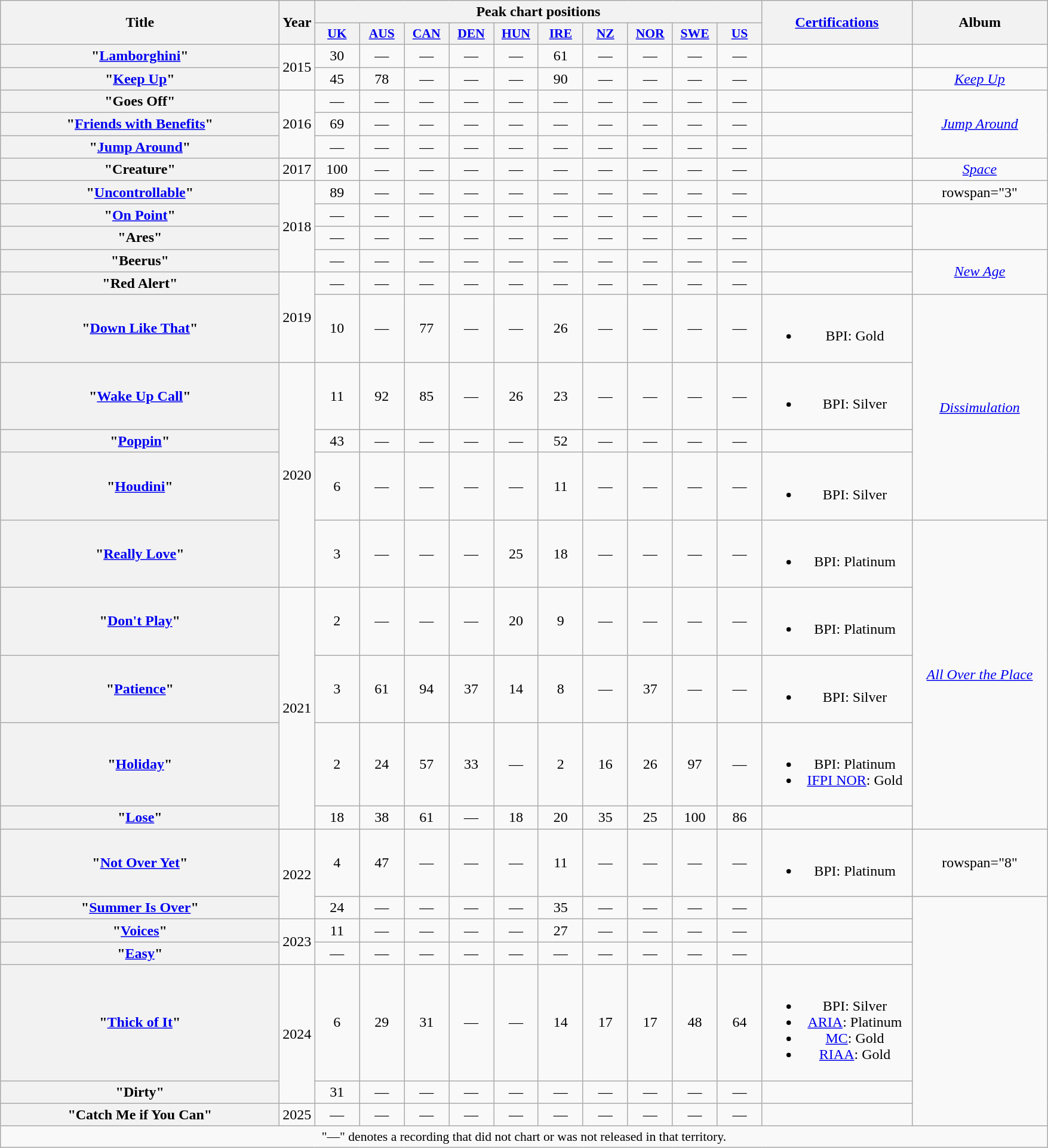<table class="wikitable plainrowheaders" style="text-align:center;">
<tr>
<th scope="col" rowspan="2" style="width:19em;">Title</th>
<th scope="col" rowspan="2" style="width:1em;">Year</th>
<th scope="col" colspan="10">Peak chart positions</th>
<th scope="col" rowspan="2" style="width:10em;"><a href='#'>Certifications</a></th>
<th scope="col" rowspan="2" style="width:9em;">Album</th>
</tr>
<tr>
<th scope="col" style="width:3em;font-size:90%;"><a href='#'>UK</a><br></th>
<th scope="col" style="width:3em;font-size:90%;"><a href='#'>AUS</a><br></th>
<th scope="col" style="width:3em;font-size:90%;"><a href='#'>CAN</a><br></th>
<th scope="col" style="width:3em;font-size:90%;"><a href='#'>DEN</a><br></th>
<th scope="col" style="width:3em;font-size:90%;"><a href='#'>HUN</a><br></th>
<th scope="col" style="width:3em;font-size:90%;"><a href='#'>IRE</a><br></th>
<th scope="col" style="width:3em;font-size:90%;"><a href='#'>NZ</a><br></th>
<th scope="col" style="width:3em;font-size:90%;"><a href='#'>NOR</a><br></th>
<th scope="col" style="width:3em;font-size:90%;"><a href='#'>SWE</a><br></th>
<th scope="col" style="width:3em;font-size:90%;"><a href='#'>US</a><br></th>
</tr>
<tr>
<th scope="row">"<a href='#'>Lamborghini</a>"<br></th>
<td rowspan="2">2015</td>
<td>30</td>
<td>—</td>
<td>—</td>
<td>—</td>
<td>—</td>
<td>61</td>
<td>—</td>
<td>—</td>
<td>—</td>
<td>—</td>
<td></td>
<td></td>
</tr>
<tr>
<th scope="row">"<a href='#'>Keep Up</a>"<br></th>
<td>45</td>
<td>78</td>
<td>—</td>
<td>—</td>
<td>—</td>
<td>90</td>
<td>—</td>
<td>—</td>
<td>—</td>
<td>—</td>
<td></td>
<td><em><a href='#'>Keep Up</a></em></td>
</tr>
<tr>
<th scope="row">"Goes Off"<br></th>
<td rowspan="3">2016</td>
<td>—</td>
<td>—</td>
<td>—</td>
<td>—</td>
<td>—</td>
<td>—</td>
<td>—</td>
<td>—</td>
<td>—</td>
<td>—</td>
<td></td>
<td rowspan="3"><em><a href='#'>Jump Around</a></em></td>
</tr>
<tr>
<th scope="row">"<a href='#'>Friends with Benefits</a>"<br></th>
<td>69</td>
<td>—</td>
<td>—</td>
<td>—</td>
<td>—</td>
<td>—</td>
<td>—</td>
<td>—</td>
<td>—</td>
<td>—</td>
<td></td>
</tr>
<tr>
<th scope="row">"<a href='#'>Jump Around</a>"<br></th>
<td>—</td>
<td>—</td>
<td>—</td>
<td>—</td>
<td>—</td>
<td>—</td>
<td>—</td>
<td>—</td>
<td>—</td>
<td>—</td>
<td></td>
</tr>
<tr>
<th scope="row">"Creature"</th>
<td>2017</td>
<td>100</td>
<td>—</td>
<td>—</td>
<td>—</td>
<td>—</td>
<td>—</td>
<td>—</td>
<td>—</td>
<td>—</td>
<td>—</td>
<td></td>
<td><em><a href='#'>Space</a></em></td>
</tr>
<tr>
<th scope="row">"<a href='#'>Uncontrollable</a>"<br></th>
<td rowspan="4">2018</td>
<td>89</td>
<td>—</td>
<td>—</td>
<td>—</td>
<td>—</td>
<td>—</td>
<td>—</td>
<td>—</td>
<td>—</td>
<td>—</td>
<td></td>
<td>rowspan="3" </td>
</tr>
<tr>
<th scope="row">"<a href='#'>On Point</a>"</th>
<td>—</td>
<td>—</td>
<td>—</td>
<td>—</td>
<td>—</td>
<td>—</td>
<td>—</td>
<td>—</td>
<td>—</td>
<td>—</td>
<td></td>
</tr>
<tr>
<th scope="row">"Ares"</th>
<td>—</td>
<td>—</td>
<td>—</td>
<td>—</td>
<td>—</td>
<td>—</td>
<td>—</td>
<td>—</td>
<td>—</td>
<td>—</td>
<td></td>
</tr>
<tr>
<th scope="row">"Beerus"<br></th>
<td>—</td>
<td>—</td>
<td>—</td>
<td>—</td>
<td>—</td>
<td>—</td>
<td>—</td>
<td>—</td>
<td>—</td>
<td>—</td>
<td></td>
<td rowspan="2"><em><a href='#'>New Age</a></em></td>
</tr>
<tr>
<th scope="row">"Red Alert"<br></th>
<td rowspan="2">2019</td>
<td>—</td>
<td>—</td>
<td>—</td>
<td>—</td>
<td>—</td>
<td>—</td>
<td>—</td>
<td>—</td>
<td>—</td>
<td>—</td>
<td></td>
</tr>
<tr>
<th scope="row">"<a href='#'>Down Like That</a>"<br></th>
<td>10</td>
<td>—</td>
<td>77</td>
<td>—</td>
<td>—</td>
<td>26</td>
<td>—</td>
<td>—</td>
<td>—</td>
<td>—</td>
<td><br><ul><li>BPI: Gold</li></ul></td>
<td rowspan="4"><em><a href='#'>Dissimulation</a></em></td>
</tr>
<tr>
<th scope="row">"<a href='#'>Wake Up Call</a>"<br></th>
<td rowspan="4">2020</td>
<td>11</td>
<td>92</td>
<td>85</td>
<td>—</td>
<td>26</td>
<td>23</td>
<td>—</td>
<td>—</td>
<td>—</td>
<td>—</td>
<td><br><ul><li>BPI: Silver</li></ul></td>
</tr>
<tr>
<th scope="row">"<a href='#'>Poppin</a>"<br></th>
<td>43</td>
<td>—</td>
<td>—</td>
<td>—</td>
<td>—</td>
<td>52</td>
<td>—</td>
<td>—</td>
<td>—</td>
<td>—</td>
<td></td>
</tr>
<tr>
<th scope="row">"<a href='#'>Houdini</a>"<br></th>
<td>6</td>
<td>—</td>
<td>—</td>
<td>—</td>
<td>—</td>
<td>11</td>
<td>—</td>
<td>—</td>
<td>—</td>
<td>—</td>
<td><br><ul><li>BPI: Silver</li></ul></td>
</tr>
<tr>
<th scope="row">"<a href='#'>Really Love</a>"<br></th>
<td>3</td>
<td>—</td>
<td>—</td>
<td>—</td>
<td>25</td>
<td>18</td>
<td>—</td>
<td>—</td>
<td>—</td>
<td>—</td>
<td><br><ul><li>BPI: Platinum</li></ul></td>
<td rowspan="5"><em><a href='#'>All Over the Place</a></em></td>
</tr>
<tr>
<th scope="row">"<a href='#'>Don't Play</a>"<br></th>
<td rowspan="4">2021</td>
<td>2</td>
<td>—</td>
<td>—</td>
<td>—</td>
<td>20</td>
<td>9</td>
<td>—</td>
<td>—</td>
<td>—</td>
<td>—</td>
<td><br><ul><li>BPI: Platinum</li></ul></td>
</tr>
<tr>
<th scope="row">"<a href='#'>Patience</a>"<br></th>
<td>3</td>
<td>61</td>
<td>94</td>
<td>37</td>
<td>14</td>
<td>8</td>
<td>—</td>
<td>37</td>
<td>—</td>
<td>—</td>
<td><br><ul><li>BPI: Silver</li></ul></td>
</tr>
<tr>
<th scope="row">"<a href='#'>Holiday</a>"</th>
<td>2</td>
<td>24</td>
<td>57</td>
<td>33</td>
<td>—</td>
<td>2</td>
<td>16</td>
<td>26</td>
<td>97</td>
<td>—</td>
<td><br><ul><li>BPI: Platinum</li><li><a href='#'>IFPI NOR</a>: Gold</li></ul></td>
</tr>
<tr>
<th scope="row">"<a href='#'>Lose</a>"<br></th>
<td>18</td>
<td>38</td>
<td>61</td>
<td>—</td>
<td>18</td>
<td>20</td>
<td>35</td>
<td>25</td>
<td>100</td>
<td>86</td>
<td></td>
</tr>
<tr>
<th scope="row">"<a href='#'>Not Over Yet</a>"<br></th>
<td rowspan="2">2022</td>
<td>4</td>
<td>47</td>
<td>—</td>
<td>—</td>
<td>—</td>
<td>11</td>
<td>—</td>
<td>—</td>
<td>—</td>
<td>—</td>
<td><br><ul><li>BPI: Platinum</li></ul></td>
<td>rowspan="8" </td>
</tr>
<tr>
<th scope="row">"<a href='#'>Summer Is Over</a>"</th>
<td>24</td>
<td>—</td>
<td>—</td>
<td>—</td>
<td>—</td>
<td>35</td>
<td>—</td>
<td>—</td>
<td>—</td>
<td>—</td>
<td></td>
</tr>
<tr>
<th scope="row">"<a href='#'>Voices</a>"<br></th>
<td rowspan="2">2023</td>
<td>11</td>
<td>—</td>
<td>—</td>
<td>—</td>
<td>—</td>
<td>27</td>
<td>—</td>
<td>—</td>
<td>—</td>
<td>—</td>
<td></td>
</tr>
<tr>
<th scope="row">"<a href='#'>Easy</a>"<br></th>
<td>—</td>
<td>—</td>
<td>—</td>
<td>—</td>
<td>—</td>
<td>—</td>
<td>—</td>
<td>—</td>
<td>—</td>
<td>—</td>
<td></td>
</tr>
<tr>
<th scope="row">"<a href='#'>Thick of It</a>"<br></th>
<td rowspan="2">2024</td>
<td>6</td>
<td>29</td>
<td>31</td>
<td>—</td>
<td>—</td>
<td>14</td>
<td>17</td>
<td>17</td>
<td>48</td>
<td>64</td>
<td><br><ul><li>BPI: Silver</li><li><a href='#'>ARIA</a>: Platinum</li><li><a href='#'>MC</a>: Gold</li><li><a href='#'>RIAA</a>: Gold</li></ul></td>
</tr>
<tr>
<th scope="row">"Dirty"</th>
<td>31</td>
<td>—</td>
<td>—</td>
<td>—</td>
<td>—</td>
<td>—</td>
<td>—</td>
<td>—</td>
<td>—</td>
<td>—</td>
<td></td>
</tr>
<tr>
<th scope="row">"Catch Me if You Can"</th>
<td>2025</td>
<td>—</td>
<td>—</td>
<td>—</td>
<td>—</td>
<td>—</td>
<td>—</td>
<td>—</td>
<td>—</td>
<td>—</td>
<td>—</td>
<td></td>
</tr>
<tr>
<td colspan="14" style="font-size:90%">"—" denotes a recording that did not chart or was not released in that territory.</td>
</tr>
</table>
